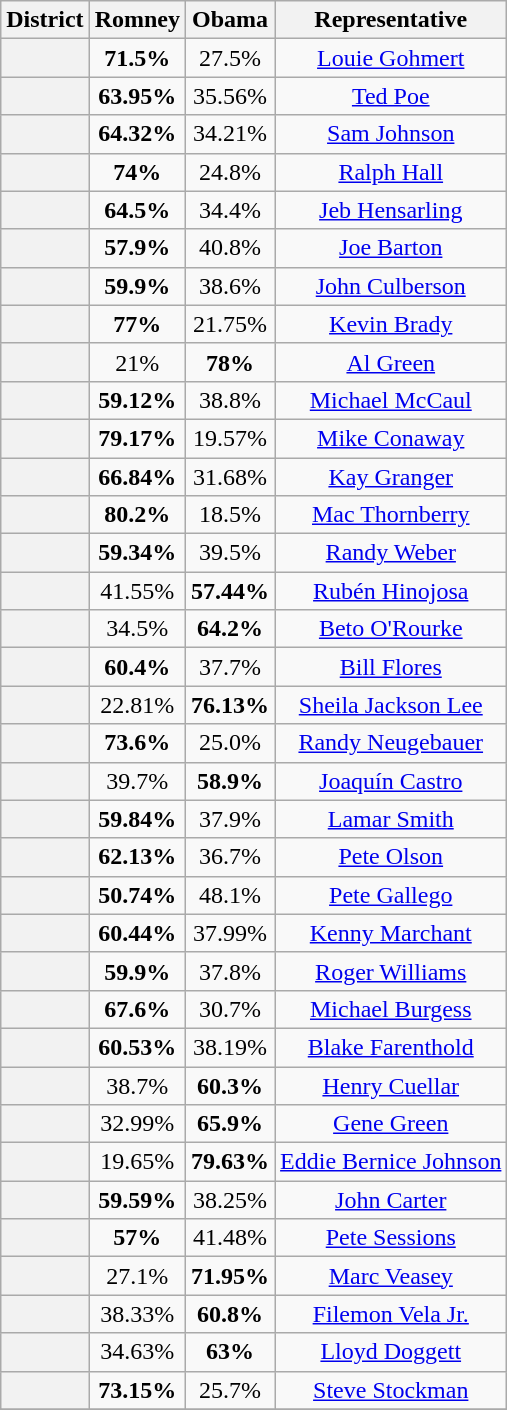<table class="wikitable sortable">
<tr>
<th>District</th>
<th>Romney</th>
<th>Obama</th>
<th>Representative</th>
</tr>
<tr align=center>
<th></th>
<td><strong>71.5%</strong></td>
<td>27.5%</td>
<td><a href='#'>Louie Gohmert</a></td>
</tr>
<tr align=center>
<th></th>
<td><strong>63.95%</strong></td>
<td>35.56%</td>
<td><a href='#'>Ted Poe</a></td>
</tr>
<tr align=center>
<th></th>
<td><strong>64.32%</strong></td>
<td>34.21%</td>
<td><a href='#'>Sam Johnson</a></td>
</tr>
<tr align=center>
<th></th>
<td><strong>74%</strong></td>
<td>24.8%</td>
<td><a href='#'>Ralph Hall</a></td>
</tr>
<tr align=center>
<th></th>
<td><strong>64.5%</strong></td>
<td>34.4%</td>
<td><a href='#'>Jeb Hensarling</a></td>
</tr>
<tr align=center>
<th></th>
<td><strong>57.9%</strong></td>
<td>40.8%</td>
<td><a href='#'>Joe Barton</a></td>
</tr>
<tr align=center>
<th></th>
<td><strong>59.9%</strong></td>
<td>38.6%</td>
<td><a href='#'>John Culberson</a></td>
</tr>
<tr align=center>
<th></th>
<td><strong>77%</strong></td>
<td>21.75%</td>
<td><a href='#'>Kevin Brady</a></td>
</tr>
<tr align=center>
<th></th>
<td>21%</td>
<td><strong>78%</strong></td>
<td><a href='#'>Al Green</a></td>
</tr>
<tr align=center>
<th></th>
<td><strong>59.12%</strong></td>
<td>38.8%</td>
<td><a href='#'>Michael McCaul</a></td>
</tr>
<tr align=center>
<th></th>
<td><strong>79.17%</strong></td>
<td>19.57%</td>
<td><a href='#'>Mike Conaway</a></td>
</tr>
<tr align=center>
<th></th>
<td><strong>66.84%</strong></td>
<td>31.68%</td>
<td><a href='#'>Kay Granger</a></td>
</tr>
<tr align=center>
<th></th>
<td><strong>80.2%</strong></td>
<td>18.5%</td>
<td><a href='#'>Mac Thornberry</a></td>
</tr>
<tr align=center>
<th></th>
<td><strong>59.34%</strong></td>
<td>39.5%</td>
<td><a href='#'>Randy Weber</a></td>
</tr>
<tr align=center>
<th></th>
<td>41.55%</td>
<td><strong>57.44%</strong></td>
<td><a href='#'>Rubén Hinojosa</a></td>
</tr>
<tr align=center>
<th></th>
<td>34.5%</td>
<td><strong>64.2%</strong></td>
<td><a href='#'>Beto O'Rourke</a></td>
</tr>
<tr align=center>
<th></th>
<td><strong>60.4%</strong></td>
<td>37.7%</td>
<td><a href='#'>Bill Flores</a></td>
</tr>
<tr align=center>
<th></th>
<td>22.81%</td>
<td><strong>76.13%</strong></td>
<td><a href='#'>Sheila Jackson Lee</a></td>
</tr>
<tr align=center>
<th></th>
<td><strong>73.6%</strong></td>
<td>25.0%</td>
<td><a href='#'>Randy Neugebauer</a></td>
</tr>
<tr align=center>
<th></th>
<td>39.7%</td>
<td><strong>58.9%</strong></td>
<td><a href='#'>Joaquín Castro</a></td>
</tr>
<tr align=center>
<th></th>
<td><strong>59.84%</strong></td>
<td>37.9%</td>
<td><a href='#'>Lamar Smith</a></td>
</tr>
<tr align=center>
<th></th>
<td><strong>62.13%</strong></td>
<td>36.7%</td>
<td><a href='#'>Pete Olson</a></td>
</tr>
<tr align=center>
<th></th>
<td><strong>50.74%</strong></td>
<td>48.1%</td>
<td><a href='#'>Pete Gallego</a></td>
</tr>
<tr align=center>
<th></th>
<td><strong>60.44%</strong></td>
<td>37.99%</td>
<td><a href='#'>Kenny Marchant</a></td>
</tr>
<tr align=center>
<th></th>
<td><strong>59.9%</strong></td>
<td>37.8%</td>
<td><a href='#'>Roger Williams</a></td>
</tr>
<tr align=center>
<th></th>
<td><strong>67.6%</strong></td>
<td>30.7%</td>
<td><a href='#'>Michael Burgess</a></td>
</tr>
<tr align=center>
<th></th>
<td><strong>60.53%</strong></td>
<td>38.19%</td>
<td><a href='#'>Blake Farenthold</a></td>
</tr>
<tr align=center>
<th></th>
<td>38.7%</td>
<td><strong>60.3%</strong></td>
<td><a href='#'>Henry Cuellar</a></td>
</tr>
<tr align=center>
<th></th>
<td>32.99%</td>
<td><strong>65.9%</strong></td>
<td><a href='#'>Gene Green</a></td>
</tr>
<tr align=center>
<th></th>
<td>19.65%</td>
<td><strong>79.63%</strong></td>
<td><a href='#'>Eddie Bernice Johnson</a></td>
</tr>
<tr align=center>
<th></th>
<td><strong>59.59%</strong></td>
<td>38.25%</td>
<td><a href='#'>John Carter</a></td>
</tr>
<tr align=center>
<th></th>
<td><strong>57%</strong></td>
<td>41.48%</td>
<td><a href='#'>Pete Sessions</a></td>
</tr>
<tr align=center>
<th></th>
<td>27.1%</td>
<td><strong>71.95%</strong></td>
<td><a href='#'>Marc Veasey</a></td>
</tr>
<tr align=center>
<th></th>
<td>38.33%</td>
<td><strong>60.8%</strong></td>
<td><a href='#'>Filemon Vela Jr.</a></td>
</tr>
<tr align=center>
<th></th>
<td>34.63%</td>
<td><strong>63%</strong></td>
<td><a href='#'>Lloyd Doggett</a></td>
</tr>
<tr align=center>
<th></th>
<td><strong>73.15%</strong></td>
<td>25.7%</td>
<td><a href='#'>Steve Stockman</a></td>
</tr>
<tr align=center>
</tr>
</table>
